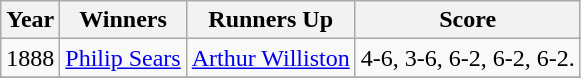<table class="wikitable sortable">
<tr>
<th>Year</th>
<th>Winners</th>
<th>Runners Up</th>
<th class="unsortable">Score</th>
</tr>
<tr>
<td>1888</td>
<td> <a href='#'>Philip Sears</a></td>
<td> <a href='#'>Arthur Williston</a></td>
<td>4-6, 3-6, 6-2, 6-2, 6-2.</td>
</tr>
<tr>
</tr>
</table>
